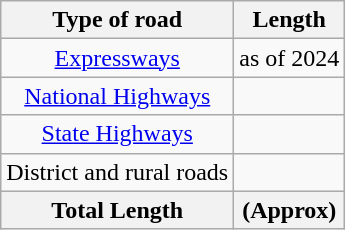<table class="wikitable">
<tr align=center>
<th>Type of road</th>
<th>Length</th>
</tr>
<tr align=center>
<td><a href='#'>Expressways</a></td>
<td> as of 2024</td>
</tr>
<tr align=center>
<td><a href='#'>National Highways</a></td>
<td></td>
</tr>
<tr align=center>
<td><a href='#'>State Highways</a></td>
<td></td>
</tr>
<tr align=center>
<td>District and rural roads</td>
<td></td>
</tr>
<tr align=center>
<th>Total Length</th>
<th> (Approx)</th>
</tr>
</table>
